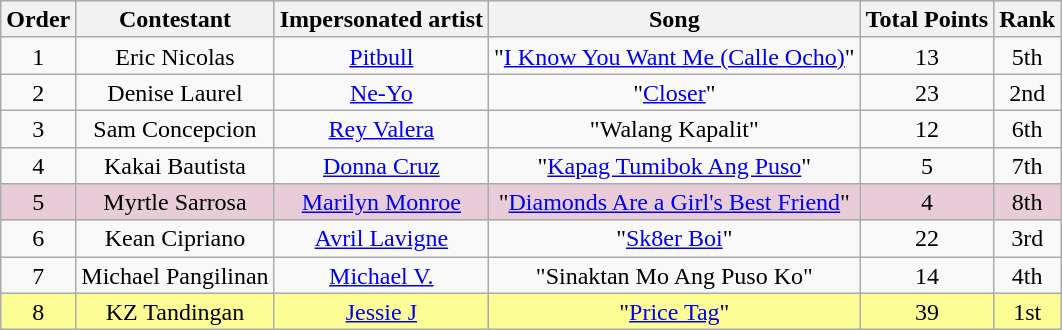<table class="wikitable" style="text-align:center; line-height:17px; width:auto;">
<tr>
<th>Order</th>
<th>Contestant</th>
<th>Impersonated artist</th>
<th>Song</th>
<th>Total Points</th>
<th>Rank</th>
</tr>
<tr>
<td>1</td>
<td>Eric Nicolas</td>
<td><a href='#'>Pitbull</a></td>
<td>"<a href='#'>I Know You Want Me (Calle Ocho)</a>"</td>
<td>13</td>
<td>5th</td>
</tr>
<tr>
<td>2</td>
<td>Denise Laurel</td>
<td><a href='#'>Ne-Yo</a></td>
<td>"<a href='#'>Closer</a>"</td>
<td>23</td>
<td>2nd</td>
</tr>
<tr>
<td>3</td>
<td>Sam Concepcion</td>
<td><a href='#'>Rey Valera</a></td>
<td>"Walang Kapalit"</td>
<td>12</td>
<td>6th</td>
</tr>
<tr>
<td>4</td>
<td>Kakai Bautista</td>
<td><a href='#'>Donna Cruz</a></td>
<td>"<a href='#'>Kapag Tumibok Ang Puso</a>"</td>
<td>5</td>
<td>7th</td>
</tr>
<tr>
<td style="background:#E8CCD7">5</td>
<td style="background:#E8CCD7">Myrtle Sarrosa</td>
<td style="background:#E8CCD7"><a href='#'>Marilyn Monroe</a></td>
<td style="background:#E8CCD7">"<a href='#'>Diamonds Are a Girl's Best Friend</a>"</td>
<td style="background:#E8CCD7">4</td>
<td style="background:#E8CCD7">8th</td>
</tr>
<tr>
<td>6</td>
<td>Kean Cipriano</td>
<td><a href='#'>Avril Lavigne</a></td>
<td>"<a href='#'>Sk8er Boi</a>"</td>
<td>22</td>
<td>3rd</td>
</tr>
<tr>
<td>7</td>
<td>Michael Pangilinan</td>
<td><a href='#'>Michael V.</a></td>
<td>"Sinaktan Mo Ang Puso Ko"</td>
<td>14</td>
<td>4th</td>
</tr>
<tr>
<td style="background:#FDFD96;">8</td>
<td style="background:#FDFD96;">KZ Tandingan</td>
<td style="background:#FDFD96;"><a href='#'>Jessie J</a></td>
<td style="background:#FDFD96;">"<a href='#'>Price Tag</a>"</td>
<td style="background:#FDFD96;">39</td>
<td style="background:#FDFD96;">1st</td>
</tr>
</table>
